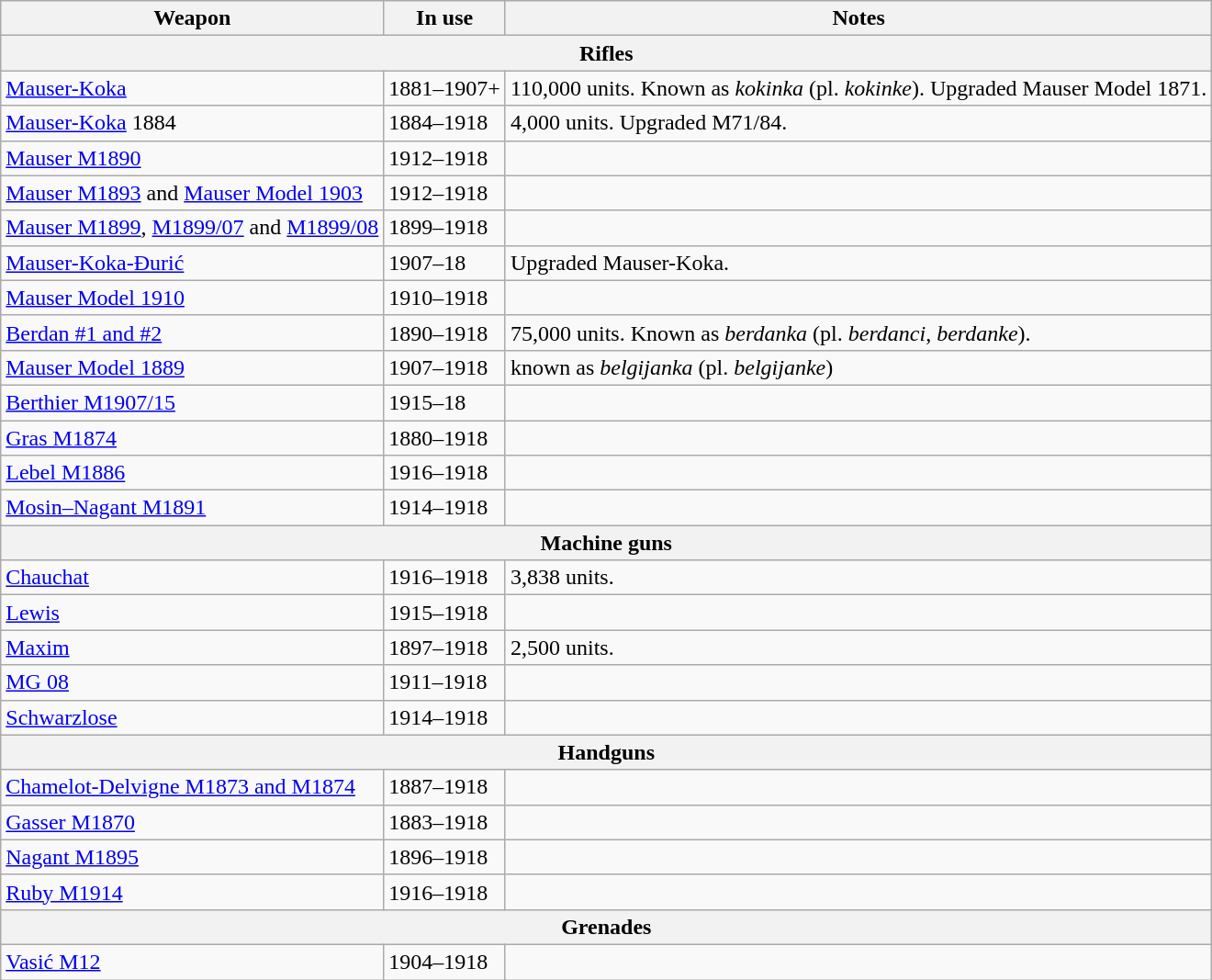<table class="wikitable">
<tr>
<th>Weapon</th>
<th>In use</th>
<th>Notes</th>
</tr>
<tr>
<th colspan=3>Rifles</th>
</tr>
<tr>
<td><a href='#'>Mauser-Koka</a></td>
<td>1881–1907+</td>
<td>110,000 units. Known as <em>kokinka</em> (pl. <em>kokinke</em>). Upgraded Mauser Model 1871.</td>
</tr>
<tr>
<td><a href='#'>Mauser-Koka</a> 1884</td>
<td>1884–1918</td>
<td>4,000 units. Upgraded M71/84.</td>
</tr>
<tr>
<td><a href='#'>Mauser M1890</a></td>
<td>1912–1918</td>
<td></td>
</tr>
<tr>
<td><a href='#'>Mauser M1893</a> and <a href='#'>Mauser Model 1903</a></td>
<td>1912–1918</td>
<td></td>
</tr>
<tr>
<td><a href='#'>Mauser M1899</a>, <a href='#'>M1899/07</a> and <a href='#'>M1899/08</a></td>
<td>1899–1918</td>
<td></td>
</tr>
<tr>
<td><a href='#'>Mauser-Koka-Đurić</a></td>
<td>1907–18</td>
<td>Upgraded Mauser-Koka.</td>
</tr>
<tr>
<td><a href='#'>Mauser Model 1910</a></td>
<td>1910–1918</td>
<td></td>
</tr>
<tr>
<td><a href='#'>Berdan #1 and #2</a></td>
<td>1890–1918</td>
<td>75,000 units. Known as <em>berdanka</em> (pl. <em>berdanci</em>, <em>berdanke</em>).</td>
</tr>
<tr>
<td><a href='#'>Mauser Model 1889</a></td>
<td>1907–1918</td>
<td>known as <em>belgijanka</em> (pl. <em>belgijanke</em>)</td>
</tr>
<tr>
<td><a href='#'>Berthier M1907/15</a></td>
<td>1915–18</td>
<td></td>
</tr>
<tr>
<td><a href='#'>Gras M1874</a></td>
<td>1880–1918</td>
<td></td>
</tr>
<tr>
<td><a href='#'>Lebel M1886</a></td>
<td>1916–1918</td>
<td></td>
</tr>
<tr>
<td><a href='#'>Mosin–Nagant M1891</a></td>
<td>1914–1918</td>
<td></td>
</tr>
<tr>
<th colspan=3>Machine guns</th>
</tr>
<tr>
<td><a href='#'>Chauchat</a></td>
<td>1916–1918</td>
<td>3,838 units.</td>
</tr>
<tr>
<td><a href='#'>Lewis</a></td>
<td>1915–1918</td>
<td></td>
</tr>
<tr>
<td><a href='#'>Maxim</a></td>
<td>1897–1918</td>
<td>2,500 units.</td>
</tr>
<tr>
<td><a href='#'>MG 08</a></td>
<td>1911–1918</td>
<td></td>
</tr>
<tr>
<td><a href='#'>Schwarzlose</a></td>
<td>1914–1918</td>
<td></td>
</tr>
<tr>
<th colspan=3>Handguns</th>
</tr>
<tr>
<td><a href='#'>Chamelot-Delvigne M1873 and M1874</a></td>
<td>1887–1918</td>
<td></td>
</tr>
<tr>
<td><a href='#'>Gasser M1870</a></td>
<td>1883–1918</td>
<td></td>
</tr>
<tr>
<td><a href='#'>Nagant M1895</a></td>
<td>1896–1918</td>
<td></td>
</tr>
<tr>
<td><a href='#'>Ruby M1914</a></td>
<td>1916–1918</td>
<td></td>
</tr>
<tr>
<th colspan=3>Grenades</th>
</tr>
<tr>
<td><a href='#'>Vasić M12</a></td>
<td>1904–1918</td>
<td></td>
</tr>
</table>
